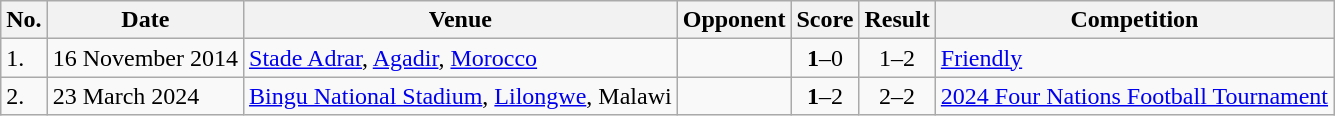<table class="wikitable">
<tr>
<th>No.</th>
<th>Date</th>
<th>Venue</th>
<th>Opponent</th>
<th>Score</th>
<th>Result</th>
<th>Competition</th>
</tr>
<tr>
<td>1.</td>
<td>16 November 2014</td>
<td><a href='#'>Stade Adrar</a>, <a href='#'>Agadir</a>, <a href='#'>Morocco</a></td>
<td></td>
<td align=center><strong>1</strong>–0</td>
<td align=center>1–2</td>
<td><a href='#'>Friendly</a></td>
</tr>
<tr>
<td>2.</td>
<td>23 March 2024</td>
<td><a href='#'>Bingu National Stadium</a>, <a href='#'>Lilongwe</a>, Malawi</td>
<td></td>
<td align="center"><strong>1</strong>–2</td>
<td align=center>2–2</td>
<td><a href='#'>2024 Four Nations Football Tournament</a></td>
</tr>
</table>
